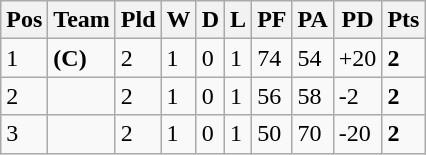<table class="wikitable">
<tr>
<th>Pos</th>
<th>Team</th>
<th>Pld</th>
<th>W</th>
<th>D</th>
<th>L</th>
<th>PF</th>
<th>PA</th>
<th>PD</th>
<th>Pts</th>
</tr>
<tr>
<td>1</td>
<td><strong></strong> <strong>(C)</strong></td>
<td>2</td>
<td>1</td>
<td>0</td>
<td>1</td>
<td>74</td>
<td>54</td>
<td>+20</td>
<td><strong>2</strong></td>
</tr>
<tr>
<td>2</td>
<td></td>
<td>2</td>
<td>1</td>
<td>0</td>
<td>1</td>
<td>56</td>
<td>58</td>
<td>-2</td>
<td><strong>2</strong></td>
</tr>
<tr>
<td>3</td>
<td></td>
<td>2</td>
<td>1</td>
<td>0</td>
<td>1</td>
<td>50</td>
<td>70</td>
<td>-20</td>
<td><strong>2</strong></td>
</tr>
</table>
